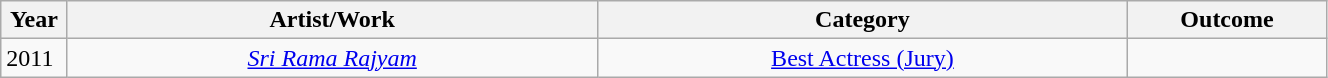<table id=CineMAA class="wikitable static-row-numbers" style="width:70%;">
<tr>
<th width=5%>Year</th>
<th style="width:40%;">Artist/Work</th>
<th style="width:40%;">Category</th>
<th style="width:15%;">Outcome</th>
</tr>
<tr>
<td style="text-align:left;">2011</td>
<td style="text-align:center;"><em><a href='#'>Sri Rama Rajyam</a></em></td>
<td style="text-align:center;"><a href='#'>Best Actress (Jury)</a></td>
<td></td>
</tr>
</table>
